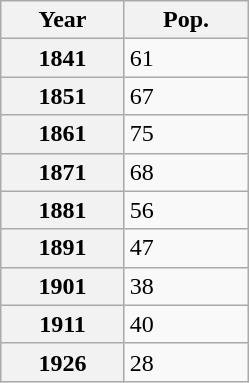<table class="wikitable" style="margin:0; border:1px solid darkgrey;">
<tr>
<th style="width:75px;">Year</th>
<th style="width:75px;">Pop.</th>
</tr>
<tr>
<th>1841</th>
<td>61  </td>
</tr>
<tr>
<th>1851</th>
<td>67  </td>
</tr>
<tr>
<th>1861</th>
<td>75 </td>
</tr>
<tr>
<th>1871</th>
<td>68 </td>
</tr>
<tr>
<th>1881</th>
<td>56 </td>
</tr>
<tr>
<th>1891</th>
<td>47 </td>
</tr>
<tr>
<th>1901</th>
<td>38 </td>
</tr>
<tr>
<th>1911</th>
<td>40 </td>
</tr>
<tr>
<th>1926</th>
<td>28 </td>
</tr>
</table>
